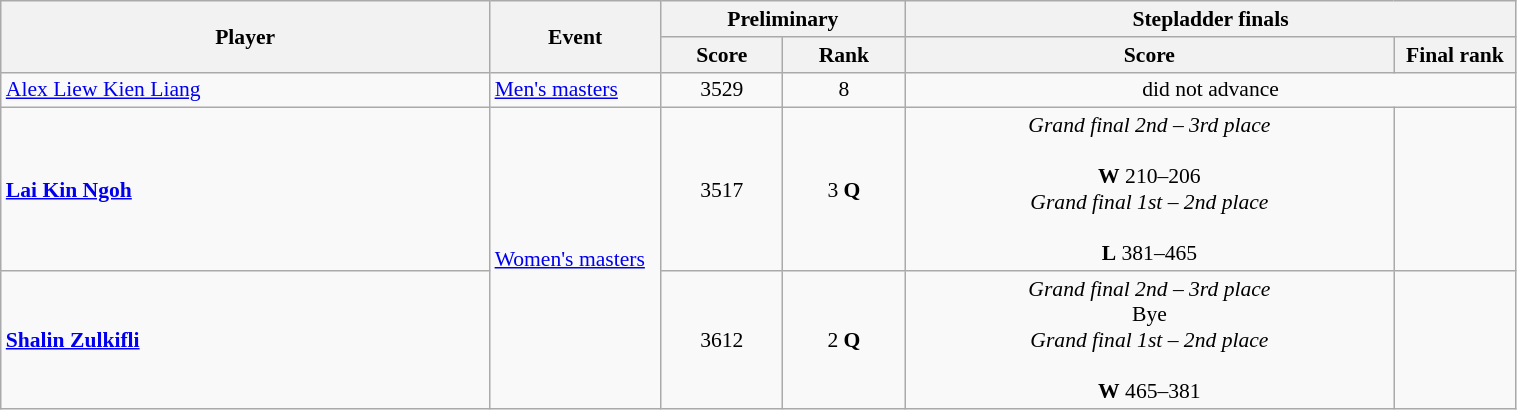<table class="wikitable" width="80%" style="text-align:center; font-size:90%">
<tr>
<th rowspan=2 width="20%">Player</th>
<th rowspan=2 width="7%">Event</th>
<th colspan=2>Preliminary</th>
<th colspan=2>Stepladder finals</th>
</tr>
<tr>
<th width="5%">Score</th>
<th width="5%">Rank</th>
<th width="20%">Score</th>
<th width="5%">Final rank</th>
</tr>
<tr>
<td align=left><a href='#'>Alex Liew Kien Liang</a></td>
<td align=left><a href='#'>Men's masters</a></td>
<td>3529</td>
<td>8</td>
<td colspan=2>did not advance</td>
</tr>
<tr>
<td align=left><strong><a href='#'>Lai Kin Ngoh</a></strong></td>
<td rowspan=2 align=left><a href='#'>Women's masters</a></td>
<td>3517</td>
<td>3 <strong>Q</strong></td>
<td><em>Grand final 2nd – 3rd place</em><br><br><strong>W</strong> 210–206<br><em>Grand final 1st – 2nd place</em><br><br><strong>L</strong> 381–465</td>
<td></td>
</tr>
<tr>
<td align=left><strong><a href='#'>Shalin Zulkifli</a></strong></td>
<td>3612</td>
<td>2 <strong>Q</strong></td>
<td><em>Grand final 2nd – 3rd place</em><br>Bye<br><em>Grand final 1st – 2nd place</em><br><br><strong>W</strong> 465–381</td>
<td></td>
</tr>
</table>
